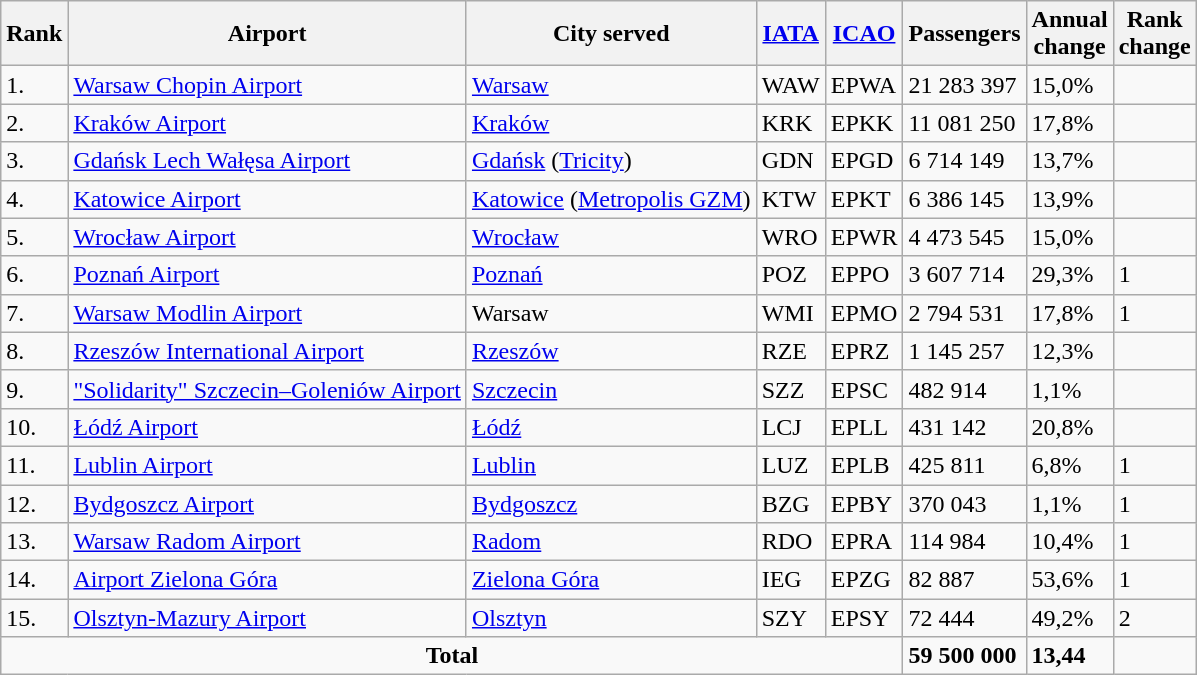<table class="wikitable sortable">
<tr>
<th>Rank</th>
<th>Airport</th>
<th>City served</th>
<th><a href='#'>IATA</a><br></th>
<th><a href='#'>ICAO</a><br></th>
<th>Passengers</th>
<th>Annual<br>change</th>
<th>Rank<br>change</th>
</tr>
<tr>
<td>1.</td>
<td><a href='#'>Warsaw Chopin Airport</a></td>
<td><a href='#'>Warsaw</a></td>
<td>WAW</td>
<td>EPWA</td>
<td>21 283 397</td>
<td>15,0%</td>
<td></td>
</tr>
<tr>
<td>2.</td>
<td><a href='#'>Kraków Airport</a></td>
<td><a href='#'>Kraków</a></td>
<td>KRK</td>
<td>EPKK</td>
<td>11 081 250</td>
<td>17,8%</td>
<td></td>
</tr>
<tr>
<td>3.</td>
<td><a href='#'>Gdańsk Lech Wałęsa Airport</a></td>
<td><a href='#'>Gdańsk</a> (<a href='#'>Tricity</a>)</td>
<td>GDN</td>
<td>EPGD</td>
<td>6 714 149</td>
<td>13,7%</td>
<td></td>
</tr>
<tr>
<td>4.</td>
<td><a href='#'>Katowice Airport</a></td>
<td><a href='#'>Katowice</a> (<a href='#'>Metropolis GZM</a>)</td>
<td>KTW</td>
<td>EPKT</td>
<td>6 386 145</td>
<td>13,9%</td>
<td></td>
</tr>
<tr>
<td>5.</td>
<td><a href='#'>Wrocław Airport</a></td>
<td><a href='#'>Wrocław</a></td>
<td>WRO</td>
<td>EPWR</td>
<td>4 473 545</td>
<td>15,0%</td>
<td></td>
</tr>
<tr>
<td>6.</td>
<td><a href='#'>Poznań Airport</a></td>
<td><a href='#'>Poznań</a></td>
<td>POZ</td>
<td>EPPO</td>
<td>3 607 714</td>
<td>29,3%</td>
<td>1</td>
</tr>
<tr>
<td>7.</td>
<td><a href='#'>Warsaw Modlin Airport</a></td>
<td>Warsaw</td>
<td>WMI</td>
<td>EPMO</td>
<td>2 794 531</td>
<td>17,8%</td>
<td>1</td>
</tr>
<tr>
<td>8.</td>
<td><a href='#'>Rzeszów International Airport</a></td>
<td><a href='#'>Rzeszów</a></td>
<td>RZE</td>
<td>EPRZ</td>
<td>1 145 257</td>
<td>12,3%</td>
<td></td>
</tr>
<tr>
<td>9.</td>
<td><a href='#'>"Solidarity" Szczecin–Goleniów Airport</a></td>
<td><a href='#'>Szczecin</a></td>
<td>SZZ</td>
<td>EPSC</td>
<td>482 914</td>
<td>1,1%</td>
<td></td>
</tr>
<tr>
<td>10.</td>
<td><a href='#'>Łódź Airport</a></td>
<td><a href='#'>Łódź</a></td>
<td>LCJ</td>
<td>EPLL</td>
<td>431 142</td>
<td>20,8%</td>
<td></td>
</tr>
<tr>
<td>11.</td>
<td><a href='#'>Lublin Airport</a></td>
<td><a href='#'>Lublin</a></td>
<td>LUZ</td>
<td>EPLB</td>
<td>425 811</td>
<td>6,8%</td>
<td> 1</td>
</tr>
<tr>
<td>12.</td>
<td><a href='#'>Bydgoszcz Airport</a></td>
<td><a href='#'>Bydgoszcz</a></td>
<td>BZG</td>
<td>EPBY</td>
<td>370 043</td>
<td>1,1%</td>
<td> 1</td>
</tr>
<tr>
<td>13.</td>
<td><a href='#'>Warsaw Radom Airport</a></td>
<td><a href='#'>Radom</a></td>
<td>RDO</td>
<td>EPRA</td>
<td>114 984</td>
<td>10,4%</td>
<td>1</td>
</tr>
<tr>
<td>14.</td>
<td><a href='#'>Airport Zielona Góra</a></td>
<td><a href='#'>Zielona Góra</a></td>
<td>IEG</td>
<td>EPZG</td>
<td>82 887</td>
<td>53,6%</td>
<td>1</td>
</tr>
<tr>
<td>15.</td>
<td><a href='#'>Olsztyn-Mazury Airport</a></td>
<td><a href='#'>Olsztyn</a></td>
<td>SZY</td>
<td>EPSY</td>
<td>72 444</td>
<td>49,2%</td>
<td>2</td>
</tr>
<tr>
<td colspan=5 style="text-align:center"><strong>Total</strong></td>
<td><strong>59 500 000 </strong></td>
<td><strong>13,44</strong></td>
</tr>
</table>
